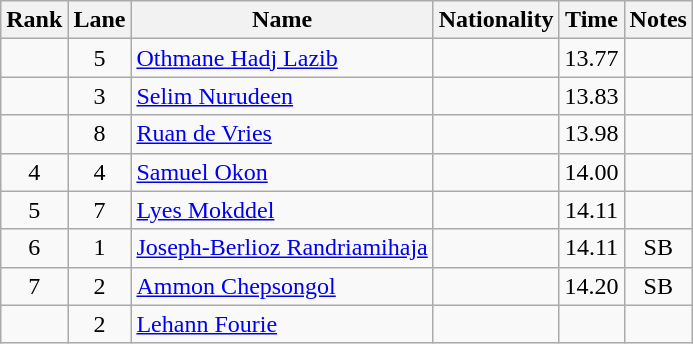<table class="wikitable sortable" style="text-align:center">
<tr>
<th>Rank</th>
<th>Lane</th>
<th>Name</th>
<th>Nationality</th>
<th>Time</th>
<th>Notes</th>
</tr>
<tr>
<td></td>
<td>5</td>
<td align=left><a href='#'>Othmane Hadj Lazib</a></td>
<td align=left></td>
<td>13.77</td>
<td></td>
</tr>
<tr>
<td></td>
<td>3</td>
<td align=left><a href='#'>Selim Nurudeen</a></td>
<td align=left></td>
<td>13.83</td>
<td></td>
</tr>
<tr>
<td></td>
<td>8</td>
<td align=left><a href='#'>Ruan de Vries</a></td>
<td align=left></td>
<td>13.98</td>
<td></td>
</tr>
<tr>
<td>4</td>
<td>4</td>
<td align=left><a href='#'>Samuel Okon</a></td>
<td align=left></td>
<td>14.00</td>
<td></td>
</tr>
<tr>
<td>5</td>
<td>7</td>
<td align=left><a href='#'>Lyes Mokddel</a></td>
<td align=left></td>
<td>14.11</td>
<td></td>
</tr>
<tr>
<td>6</td>
<td>1</td>
<td align=left><a href='#'>Joseph-Berlioz Randriamihaja</a></td>
<td align=left></td>
<td>14.11</td>
<td>SB</td>
</tr>
<tr>
<td>7</td>
<td>2</td>
<td align=left><a href='#'>Ammon Chepsongol</a></td>
<td align=left></td>
<td>14.20</td>
<td>SB</td>
</tr>
<tr>
<td></td>
<td>2</td>
<td align=left><a href='#'>Lehann Fourie</a></td>
<td align=left></td>
<td></td>
<td></td>
</tr>
</table>
